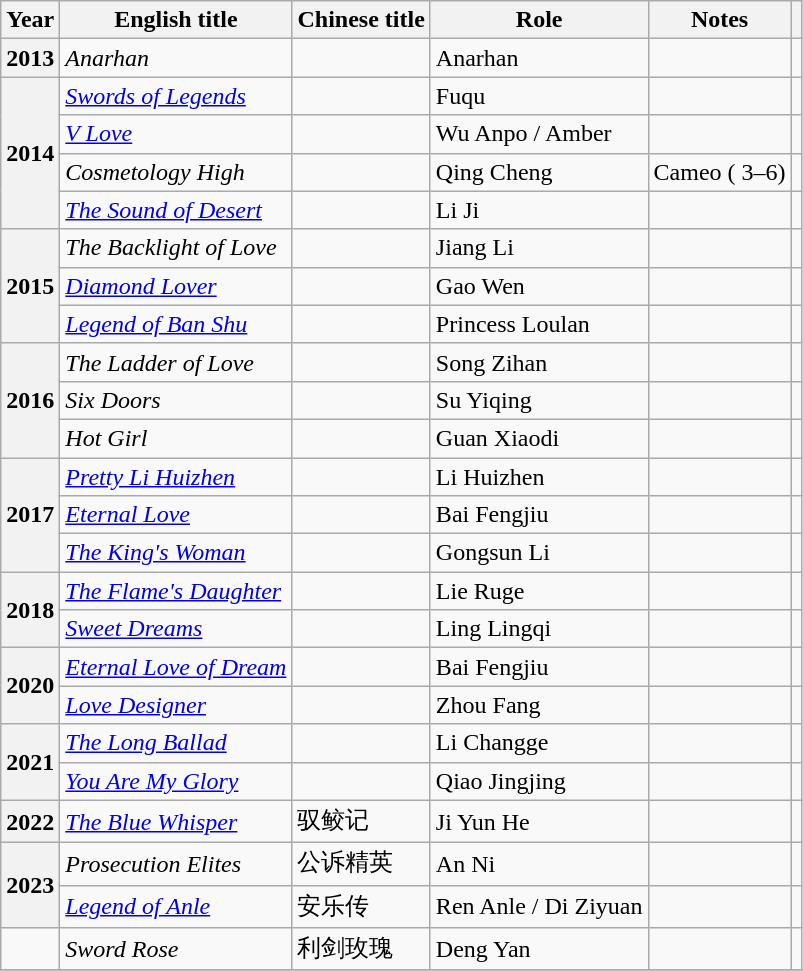<table class="wikitable sortable plainrowheaders">
<tr>
<th>Year</th>
<th>English title</th>
<th>Chinese title</th>
<th>Role</th>
<th class="unsortable">Notes</th>
<th class="unsortable"></th>
</tr>
<tr>
<th scope="row">2013</th>
<td><em>Anarhan</em></td>
<td></td>
<td>Anarhan</td>
<td></td>
<td align="center"></td>
</tr>
<tr>
<th scope="row" rowspan="4">2014</th>
<td><em><a href='#'>Swords of Legends</a></em></td>
<td></td>
<td>Fuqu</td>
<td></td>
<td align="center"></td>
</tr>
<tr>
<td><em><a href='#'>V Love</a></em></td>
<td></td>
<td>Wu Anpo / Amber</td>
<td></td>
<td align="center"></td>
</tr>
<tr>
<td><em>Cosmetology High</em></td>
<td></td>
<td>Qing Cheng</td>
<td>Cameo ( 3–6)</td>
<td align="center"></td>
</tr>
<tr>
<td><em><a href='#'>The Sound of Desert</a></em></td>
<td></td>
<td>Li Ji</td>
<td></td>
<td align="center"></td>
</tr>
<tr>
<th scope="row" rowspan="3">2015</th>
<td><em>The Backlight of Love</em></td>
<td></td>
<td>Jiang Li</td>
<td></td>
<td align="center"></td>
</tr>
<tr>
<td><em><a href='#'>Diamond Lover</a></em></td>
<td></td>
<td>Gao Wen</td>
<td></td>
<td align="center"></td>
</tr>
<tr>
<td><em><a href='#'>Legend of Ban Shu</a></em></td>
<td></td>
<td>Princess Loulan</td>
<td></td>
<td align="center"></td>
</tr>
<tr>
<th scope="row" rowspan="3">2016</th>
<td><em>The Ladder of Love</em></td>
<td></td>
<td>Song Zihan</td>
<td></td>
<td align="center"></td>
</tr>
<tr>
<td><em>Six Doors</em></td>
<td></td>
<td>Su Yiqing</td>
<td></td>
<td align="center"></td>
</tr>
<tr>
<td><em>Hot Girl</em></td>
<td></td>
<td>Guan Xiaodi</td>
<td></td>
<td align="center"></td>
</tr>
<tr>
<th scope="row" rowspan="3">2017</th>
<td><em><a href='#'>Pretty Li Huizhen</a></em></td>
<td></td>
<td>Li Huizhen</td>
<td></td>
<td align="center"></td>
</tr>
<tr>
<td><em><a href='#'>Eternal Love</a></em></td>
<td></td>
<td>Bai Fengjiu</td>
<td></td>
<td align="center"></td>
</tr>
<tr>
<td><em><a href='#'>The King's Woman</a></em></td>
<td></td>
<td>Gongsun Li</td>
<td></td>
<td align="center"></td>
</tr>
<tr>
<th scope="row" rowspan="2">2018</th>
<td><em><a href='#'>The Flame's Daughter</a></em></td>
<td></td>
<td>Lie Ruge</td>
<td></td>
<td align="center"></td>
</tr>
<tr>
<td><em><a href='#'>Sweet Dreams</a></em></td>
<td></td>
<td>Ling Lingqi</td>
<td></td>
<td align="center"></td>
</tr>
<tr>
<th scope="row" rowspan="2">2020</th>
<td><em><a href='#'>Eternal Love of Dream</a></em></td>
<td></td>
<td>Bai Fengjiu</td>
<td></td>
<td align="center"></td>
</tr>
<tr>
<td><em><a href='#'>Love Designer</a></em></td>
<td></td>
<td>Zhou Fang</td>
<td></td>
<td align="center"></td>
</tr>
<tr>
<th scope="row" rowspan="2">2021</th>
<td><em><a href='#'>The Long Ballad</a></em></td>
<td></td>
<td>Li Changge</td>
<td></td>
<td align="center"></td>
</tr>
<tr>
<td><em><a href='#'>You Are My Glory</a></em></td>
<td></td>
<td>Qiao Jingjing</td>
<td></td>
<td align="center"></td>
</tr>
<tr>
<th scope="row">2022</th>
<td><em><a href='#'>The Blue Whisper</a></em></td>
<td>驭鲛记</td>
<td>Ji Yun He</td>
<td></td>
<td></td>
</tr>
<tr>
<th scope="row" rowspan="2">2023</th>
<td><em>Prosecution Elites</em></td>
<td>公诉精英</td>
<td>An Ni</td>
<td></td>
<td align="center"></td>
</tr>
<tr>
<td><em><a href='#'>Legend of Anle</a></em></td>
<td>安乐传</td>
<td>Ren Anle / Di Ziyuan</td>
<td></td>
<td></td>
</tr>
<tr>
<td></td>
<td><em>Sword Rose</em></td>
<td>利剑玫瑰</td>
<td>Deng Yan</td>
<td></td>
<td></td>
</tr>
<tr>
</tr>
</table>
